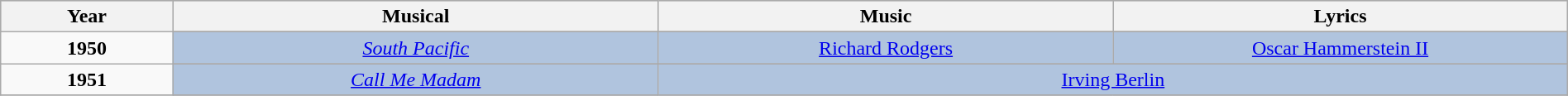<table class="wikitable" style="width:100%; text-align:center;">
<tr style="background:#bebebe;">
<th style="width:11%;">Year</th>
<th style="width:31%;">Musical</th>
<th style="width:29%;">Music</th>
<th style="width:29%;">Lyrics</th>
</tr>
<tr>
<td rowspan="2" align="center"><strong>1950</strong><br></td>
</tr>
<tr style="background:#B0C4DE">
<td><em><a href='#'>South Pacific</a></em></td>
<td><a href='#'>Richard Rodgers</a></td>
<td><a href='#'>Oscar Hammerstein II</a></td>
</tr>
<tr>
<td rowspan="2" align="center"><strong>1951</strong><br></td>
</tr>
<tr style="background:#B0C4DE">
<td><em><a href='#'>Call Me Madam</a></em></td>
<td colspan="2"><a href='#'>Irving Berlin</a></td>
</tr>
<tr>
</tr>
</table>
